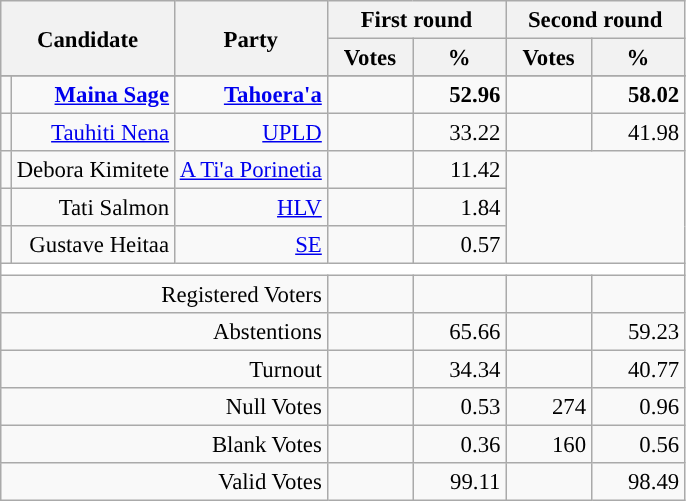<table class="wikitable" style="text-align:right;font-size:95%;">
<tr>
<th rowspan=2 colspan=2>Candidate</th>
<th rowspan=2 colspan=1>Party</th>
<th colspan=2>First round</th>
<th colspan=2>Second round</th>
</tr>
<tr>
<th style="width:50px;">Votes</th>
<th style="width:55px;">%</th>
<th style="width:50px;">Votes</th>
<th style="width:55px;">%</th>
</tr>
<tr>
</tr>
<tr>
<td style="color:inherit;background-color:"></td>
<td><strong><a href='#'>Maina Sage</a></strong></td>
<td><strong><a href='#'>Tahoera'a</a></strong></td>
<td style="text-align: right"><strong></strong></td>
<td style="text-align: right"><strong>52.96</strong></td>
<td style="text-align: right"><strong></strong></td>
<td style="text-align: right"><strong>58.02</strong></td>
</tr>
<tr>
<td></td>
<td><a href='#'>Tauhiti Nena</a></td>
<td><a href='#'>UPLD</a></td>
<td style="text-align: right"></td>
<td style="text-align: right">33.22</td>
<td style="text-align: right"></td>
<td style="text-align: right">41.98</td>
</tr>
<tr>
<td></td>
<td>Debora Kimitete</td>
<td><a href='#'>A Ti'a Porinetia</a></td>
<td style="text-align: right"></td>
<td style="text-align: right">11.42</td>
<td style="text-align: right" colspan=2 rowspan=3></td>
</tr>
<tr>
<td style="color:inherit;background-color:"></td>
<td>Tati Salmon</td>
<td><a href='#'>HLV</a></td>
<td style="text-align: right"></td>
<td style="text-align: right">1.84</td>
</tr>
<tr>
<td></td>
<td>Gustave Heitaa</td>
<td><a href='#'>SE</a></td>
<td style="text-align: right"></td>
<td style="text-align: right">0.57</td>
</tr>
<tr bgcolor=white>
<td colspan=7></td>
</tr>
<tr>
<td colspan=3>Registered  Voters</td>
<td style="text-align: right"></td>
<td style="text-align: right"></td>
<td style="text-align: right"></td>
<td style="text-align: right"></td>
</tr>
<tr>
<td colspan=3>Abstentions</td>
<td style="text-align: right"></td>
<td style="text-align: right">65.66</td>
<td style="text-align: right"></td>
<td style="text-align: right">59.23</td>
</tr>
<tr>
<td colspan=3>Turnout</td>
<td style="text-align: right"></td>
<td style="text-align: right">34.34</td>
<td style="text-align: right"></td>
<td style="text-align: right">40.77</td>
</tr>
<tr>
<td colspan=3>Null Votes</td>
<td style="text-align: right"></td>
<td style="text-align: right">0.53</td>
<td style="text-align: right">274</td>
<td style="text-align: right">0.96</td>
</tr>
<tr>
<td colspan=3>Blank Votes</td>
<td style="text-align: right"></td>
<td style="text-align: right">0.36</td>
<td style="text-align: right">160</td>
<td style="text-align: right">0.56</td>
</tr>
<tr>
<td colspan=3>Valid Votes</td>
<td style="text-align: right"></td>
<td style="text-align: right">99.11</td>
<td style="text-align: right"></td>
<td style="text-align: right">98.49</td>
</tr>
</table>
